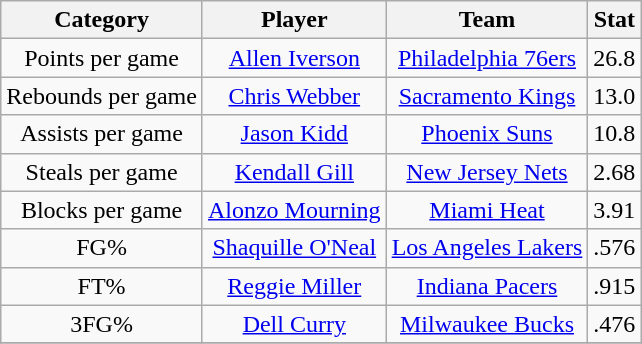<table class="wikitable" style="text-align:center">
<tr>
<th>Category</th>
<th>Player</th>
<th>Team</th>
<th>Stat</th>
</tr>
<tr>
<td>Points per game</td>
<td><a href='#'>Allen Iverson</a></td>
<td><a href='#'>Philadelphia 76ers</a></td>
<td>26.8</td>
</tr>
<tr>
<td>Rebounds per game</td>
<td><a href='#'>Chris Webber</a></td>
<td><a href='#'>Sacramento Kings</a></td>
<td>13.0</td>
</tr>
<tr>
<td>Assists per game</td>
<td><a href='#'>Jason Kidd</a></td>
<td><a href='#'>Phoenix Suns</a></td>
<td>10.8</td>
</tr>
<tr>
<td>Steals per game</td>
<td><a href='#'>Kendall Gill</a></td>
<td><a href='#'>New Jersey Nets</a></td>
<td>2.68</td>
</tr>
<tr>
<td>Blocks per game</td>
<td><a href='#'>Alonzo Mourning</a></td>
<td><a href='#'>Miami Heat</a></td>
<td>3.91</td>
</tr>
<tr>
<td>FG%</td>
<td><a href='#'>Shaquille O'Neal</a></td>
<td><a href='#'>Los Angeles Lakers</a></td>
<td>.576</td>
</tr>
<tr>
<td>FT%</td>
<td><a href='#'>Reggie Miller</a></td>
<td><a href='#'>Indiana Pacers</a></td>
<td>.915</td>
</tr>
<tr>
<td>3FG%</td>
<td><a href='#'>Dell Curry</a></td>
<td><a href='#'>Milwaukee Bucks</a></td>
<td>.476</td>
</tr>
<tr>
</tr>
</table>
